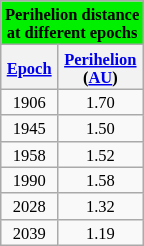<table class=wikitable style="text-align:center; font-size:11px; float:right; margin:2px">
<tr bgcolor= style="font-size: smaller;">
<td colspan="8" style="text-align:center;"><strong>Perihelion distance<br>at different epochs</strong></td>
</tr>
<tr>
<th><a href='#'>Epoch</a></th>
<th><a href='#'>Perihelion</a><br>(<a href='#'>AU</a>)</th>
</tr>
<tr>
<td>1906</td>
<td>1.70</td>
</tr>
<tr>
<td>1945</td>
<td>1.50</td>
</tr>
<tr>
<td>1958</td>
<td>1.52</td>
</tr>
<tr>
<td>1990</td>
<td>1.58</td>
</tr>
<tr>
<td>2028</td>
<td>1.32</td>
</tr>
<tr>
<td>2039</td>
<td>1.19</td>
</tr>
</table>
